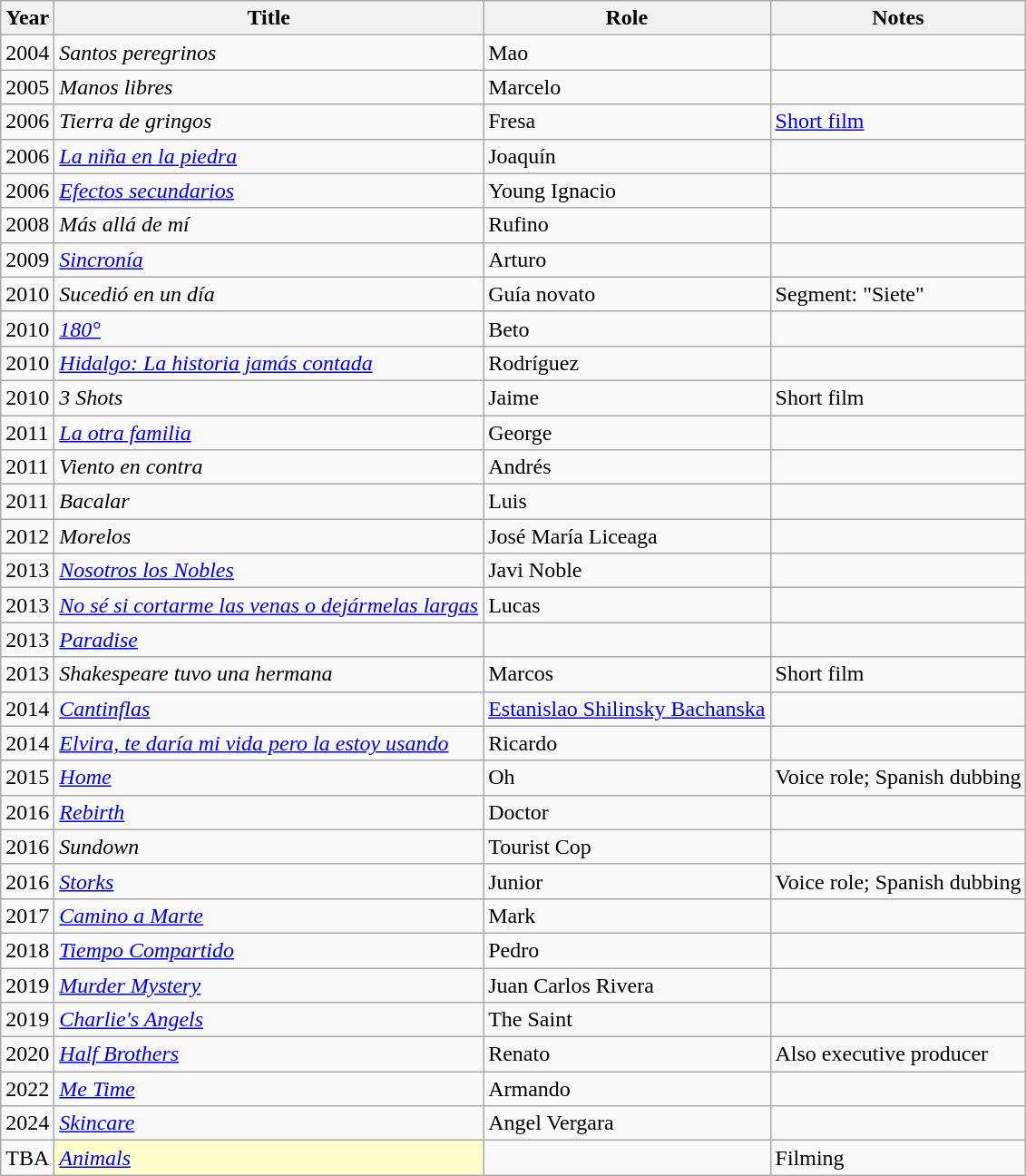<table class="wikitable sortable">
<tr>
<th>Year</th>
<th>Title</th>
<th>Role</th>
<th class="unsortable">Notes</th>
</tr>
<tr>
<td>2004</td>
<td><em>Santos peregrinos</em></td>
<td>Mao</td>
<td></td>
</tr>
<tr>
<td>2005</td>
<td><em>Manos libres</em></td>
<td>Marcelo</td>
<td></td>
</tr>
<tr>
<td>2006</td>
<td><em>Tierra de gringos</em></td>
<td>Fresa</td>
<td><a href='#'>Short film</a></td>
</tr>
<tr>
<td>2006</td>
<td><em><a href='#'>La niña en la piedra</a></em></td>
<td>Joaquín</td>
<td></td>
</tr>
<tr>
<td>2006</td>
<td><em><a href='#'>Efectos secundarios</a></em></td>
<td>Young Ignacio</td>
<td></td>
</tr>
<tr>
<td>2008</td>
<td><em>Más allá de mí</em></td>
<td>Rufino</td>
<td></td>
</tr>
<tr>
<td>2009</td>
<td><em><a href='#'>Sincronía</a></em></td>
<td>Arturo</td>
<td></td>
</tr>
<tr>
<td>2010</td>
<td><em>Sucedió en un día</em></td>
<td>Guía novato</td>
<td>Segment: "Siete"</td>
</tr>
<tr>
<td>2010</td>
<td><em><a href='#'>180°</a></em></td>
<td>Beto</td>
<td></td>
</tr>
<tr>
<td>2010</td>
<td><em><a href='#'>Hidalgo: La historia jamás contada</a></em></td>
<td>Rodríguez</td>
<td></td>
</tr>
<tr>
<td>2010</td>
<td><em>3 Shots</em></td>
<td>Jaime</td>
<td>Short film</td>
</tr>
<tr>
<td>2011</td>
<td><em><a href='#'>La otra familia</a></em></td>
<td>George</td>
<td></td>
</tr>
<tr>
<td>2011</td>
<td><em>Viento en contra</em></td>
<td>Andrés</td>
<td></td>
</tr>
<tr>
<td>2011</td>
<td><em>Bacalar</em></td>
<td>Luis</td>
<td></td>
</tr>
<tr>
<td>2012</td>
<td><em>Morelos</em></td>
<td>José María Liceaga</td>
<td></td>
</tr>
<tr>
<td>2013</td>
<td><em><a href='#'>Nosotros los Nobles</a></em></td>
<td>Javi Noble</td>
<td></td>
</tr>
<tr>
<td>2013</td>
<td><em><a href='#'>No sé si cortarme las venas o dejármelas largas</a></em></td>
<td>Lucas</td>
<td></td>
</tr>
<tr>
<td>2013</td>
<td><em><a href='#'>Paradise</a></em></td>
<td></td>
<td></td>
</tr>
<tr>
<td>2013</td>
<td><em>Shakespeare tuvo una hermana</em></td>
<td>Marcos</td>
<td>Short film</td>
</tr>
<tr>
<td>2014</td>
<td><em><a href='#'>Cantinflas</a></em></td>
<td><a href='#'>Estanislao Shilinsky Bachanska</a></td>
<td></td>
</tr>
<tr>
<td>2014</td>
<td><em><a href='#'>Elvira, te daría mi vida pero la estoy usando</a></em></td>
<td>Ricardo</td>
<td></td>
</tr>
<tr>
<td>2015</td>
<td><em><a href='#'>Home</a></em></td>
<td>Oh</td>
<td>Voice role; Spanish dubbing</td>
</tr>
<tr>
<td>2016</td>
<td><em><a href='#'>Rebirth</a></em></td>
<td>Doctor</td>
<td></td>
</tr>
<tr>
<td>2016</td>
<td><em>Sundown</em></td>
<td>Tourist Cop</td>
<td></td>
</tr>
<tr>
<td>2016</td>
<td><em><a href='#'>Storks</a></em></td>
<td>Junior</td>
<td>Voice role; Spanish dubbing</td>
</tr>
<tr>
<td>2017</td>
<td><em><a href='#'>Camino a Marte</a></em></td>
<td>Mark</td>
<td></td>
</tr>
<tr>
<td>2018</td>
<td><em><a href='#'>Tiempo Compartido</a></em></td>
<td>Pedro</td>
<td></td>
</tr>
<tr>
<td>2019</td>
<td><em><a href='#'>Murder Mystery</a></em></td>
<td>Juan Carlos Rivera</td>
<td></td>
</tr>
<tr>
<td>2019</td>
<td><em><a href='#'>Charlie's Angels</a></em></td>
<td>The Saint</td>
<td></td>
</tr>
<tr>
<td>2020</td>
<td><em><a href='#'>Half Brothers</a></em></td>
<td>Renato</td>
<td>Also executive producer</td>
</tr>
<tr>
<td>2022</td>
<td><em><a href='#'>Me Time</a></em></td>
<td>Armando</td>
<td></td>
</tr>
<tr>
<td>2024</td>
<td><em><a href='#'>Skincare</a></em></td>
<td>Angel Vergara</td>
<td></td>
</tr>
<tr>
<td>TBA</td>
<td style="background:#FFFFCC;"><em><a href='#'>Animals</a></em> </td>
<td></td>
<td>Filming</td>
</tr>
</table>
